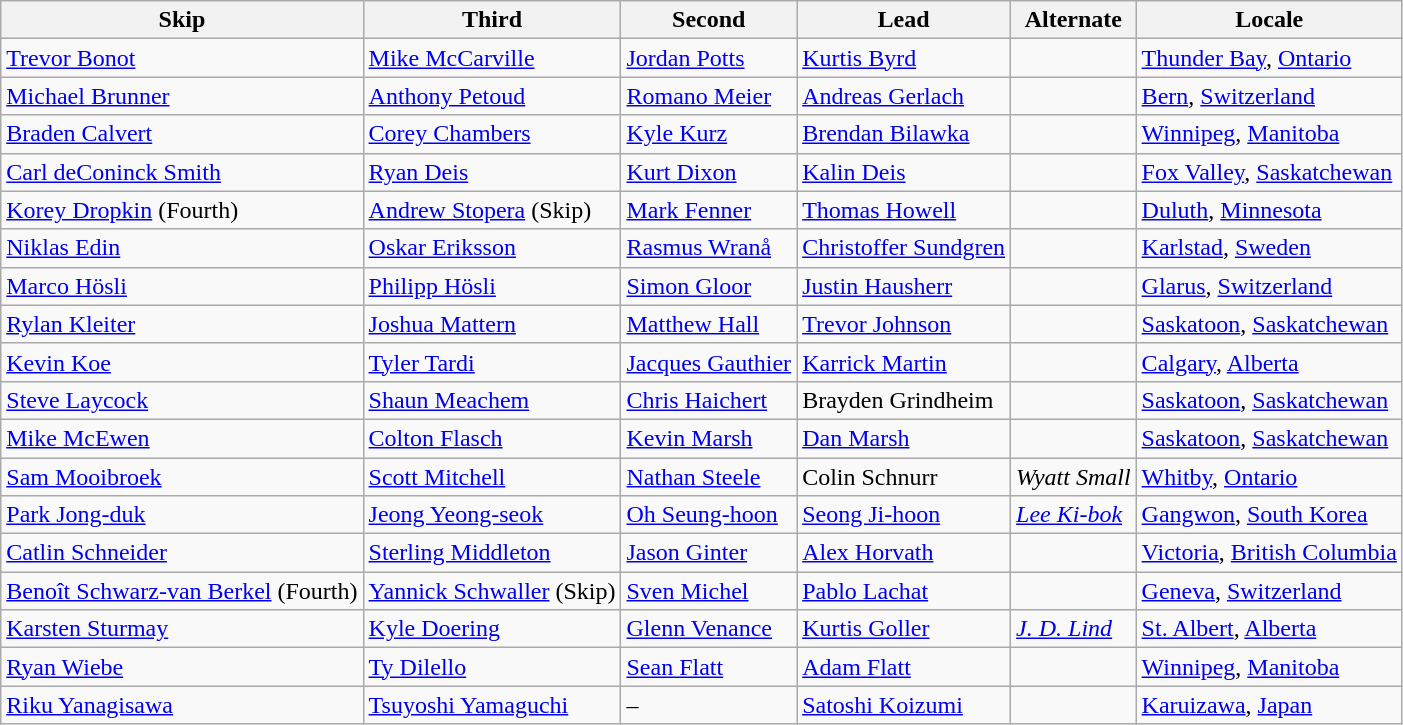<table class=wikitable>
<tr>
<th scope="col">Skip</th>
<th scope="col">Third</th>
<th scope="col">Second</th>
<th scope="col">Lead</th>
<th scope="col">Alternate</th>
<th scope="col">Locale</th>
</tr>
<tr>
<td><a href='#'>Trevor Bonot</a></td>
<td><a href='#'>Mike McCarville</a></td>
<td><a href='#'>Jordan Potts</a></td>
<td><a href='#'>Kurtis Byrd</a></td>
<td></td>
<td> <a href='#'>Thunder Bay</a>, <a href='#'>Ontario</a></td>
</tr>
<tr>
<td><a href='#'>Michael Brunner</a></td>
<td><a href='#'>Anthony Petoud</a></td>
<td><a href='#'>Romano Meier</a></td>
<td><a href='#'>Andreas Gerlach</a></td>
<td></td>
<td> <a href='#'>Bern</a>, <a href='#'>Switzerland</a></td>
</tr>
<tr>
<td><a href='#'>Braden Calvert</a></td>
<td><a href='#'>Corey Chambers</a></td>
<td><a href='#'>Kyle Kurz</a></td>
<td><a href='#'>Brendan Bilawka</a></td>
<td></td>
<td> <a href='#'>Winnipeg</a>, <a href='#'>Manitoba</a></td>
</tr>
<tr>
<td><a href='#'>Carl deConinck Smith</a></td>
<td><a href='#'>Ryan Deis</a></td>
<td><a href='#'>Kurt Dixon</a></td>
<td><a href='#'>Kalin Deis</a></td>
<td></td>
<td> <a href='#'>Fox Valley</a>, <a href='#'>Saskatchewan</a></td>
</tr>
<tr>
<td><a href='#'>Korey Dropkin</a> (Fourth)</td>
<td><a href='#'>Andrew Stopera</a> (Skip)</td>
<td><a href='#'>Mark Fenner</a></td>
<td><a href='#'>Thomas Howell</a></td>
<td></td>
<td> <a href='#'>Duluth</a>, <a href='#'>Minnesota</a></td>
</tr>
<tr>
<td><a href='#'>Niklas Edin</a></td>
<td><a href='#'>Oskar Eriksson</a></td>
<td><a href='#'>Rasmus Wranå</a></td>
<td><a href='#'>Christoffer Sundgren</a></td>
<td></td>
<td> <a href='#'>Karlstad</a>, <a href='#'>Sweden</a></td>
</tr>
<tr>
<td><a href='#'>Marco Hösli</a></td>
<td><a href='#'>Philipp Hösli</a></td>
<td><a href='#'>Simon Gloor</a></td>
<td><a href='#'>Justin Hausherr</a></td>
<td></td>
<td> <a href='#'>Glarus</a>, <a href='#'>Switzerland</a></td>
</tr>
<tr>
<td><a href='#'>Rylan Kleiter</a></td>
<td><a href='#'>Joshua Mattern</a></td>
<td><a href='#'>Matthew Hall</a></td>
<td><a href='#'>Trevor Johnson</a></td>
<td></td>
<td> <a href='#'>Saskatoon</a>, <a href='#'>Saskatchewan</a></td>
</tr>
<tr>
<td><a href='#'>Kevin Koe</a></td>
<td><a href='#'>Tyler Tardi</a></td>
<td><a href='#'>Jacques Gauthier</a></td>
<td><a href='#'>Karrick Martin</a></td>
<td></td>
<td> <a href='#'>Calgary</a>, <a href='#'>Alberta</a></td>
</tr>
<tr>
<td><a href='#'>Steve Laycock</a></td>
<td><a href='#'>Shaun Meachem</a></td>
<td><a href='#'>Chris Haichert</a></td>
<td>Brayden Grindheim</td>
<td></td>
<td> <a href='#'>Saskatoon</a>, <a href='#'>Saskatchewan</a></td>
</tr>
<tr>
<td><a href='#'>Mike McEwen</a></td>
<td><a href='#'>Colton Flasch</a></td>
<td><a href='#'>Kevin Marsh</a></td>
<td><a href='#'>Dan Marsh</a></td>
<td></td>
<td> <a href='#'>Saskatoon</a>, <a href='#'>Saskatchewan</a></td>
</tr>
<tr>
<td><a href='#'>Sam Mooibroek</a></td>
<td><a href='#'>Scott Mitchell</a></td>
<td><a href='#'>Nathan Steele</a></td>
<td>Colin Schnurr</td>
<td><em>Wyatt Small</em></td>
<td> <a href='#'>Whitby</a>, <a href='#'>Ontario</a></td>
</tr>
<tr>
<td><a href='#'>Park Jong-duk</a></td>
<td><a href='#'>Jeong Yeong-seok</a></td>
<td><a href='#'>Oh Seung-hoon</a></td>
<td><a href='#'>Seong Ji-hoon</a></td>
<td><em><a href='#'>Lee Ki-bok</a></em></td>
<td> <a href='#'>Gangwon</a>, <a href='#'>South Korea</a></td>
</tr>
<tr>
<td><a href='#'>Catlin Schneider</a></td>
<td><a href='#'>Sterling Middleton</a></td>
<td><a href='#'>Jason Ginter</a></td>
<td><a href='#'>Alex Horvath</a></td>
<td></td>
<td> <a href='#'>Victoria</a>, <a href='#'>British Columbia</a></td>
</tr>
<tr>
<td><a href='#'>Benoît Schwarz-van Berkel</a> (Fourth)</td>
<td><a href='#'>Yannick Schwaller</a> (Skip)</td>
<td><a href='#'>Sven Michel</a></td>
<td><a href='#'>Pablo Lachat</a></td>
<td></td>
<td> <a href='#'>Geneva</a>, <a href='#'>Switzerland</a></td>
</tr>
<tr>
<td><a href='#'>Karsten Sturmay</a></td>
<td><a href='#'>Kyle Doering</a></td>
<td><a href='#'>Glenn Venance</a></td>
<td><a href='#'>Kurtis Goller</a></td>
<td><em><a href='#'>J. D. Lind</a></em></td>
<td> <a href='#'>St. Albert</a>, <a href='#'>Alberta</a></td>
</tr>
<tr>
<td><a href='#'>Ryan Wiebe</a></td>
<td><a href='#'>Ty Dilello</a></td>
<td><a href='#'>Sean Flatt</a></td>
<td><a href='#'>Adam Flatt</a></td>
<td></td>
<td> <a href='#'>Winnipeg</a>, <a href='#'>Manitoba</a></td>
</tr>
<tr>
<td><a href='#'>Riku Yanagisawa</a></td>
<td><a href='#'>Tsuyoshi Yamaguchi</a></td>
<td>–</td>
<td><a href='#'>Satoshi Koizumi</a></td>
<td></td>
<td> <a href='#'>Karuizawa</a>, <a href='#'>Japan</a></td>
</tr>
</table>
